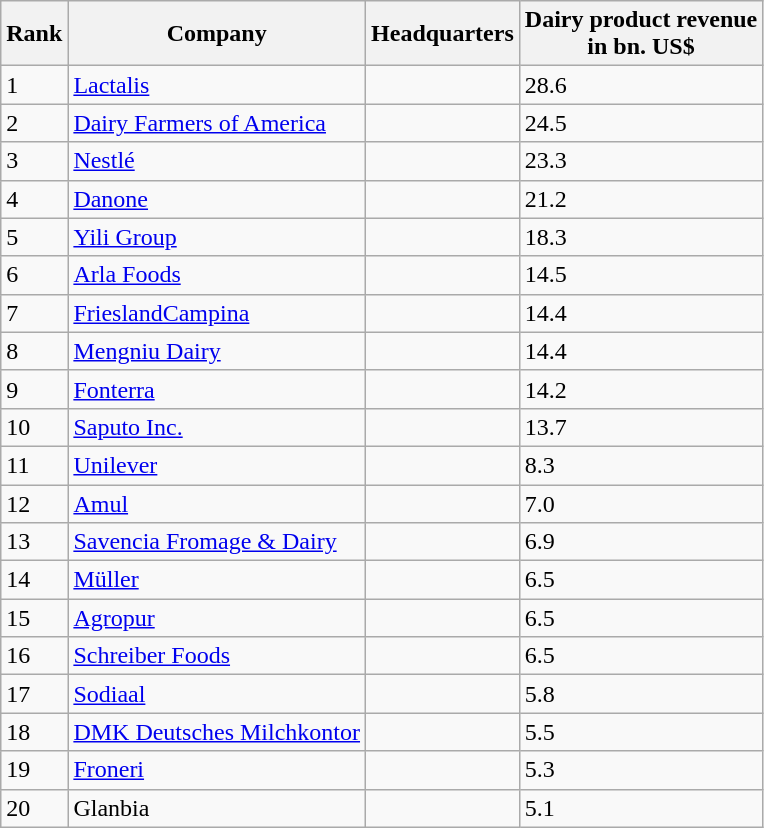<table class="wikitable">
<tr>
<th>Rank</th>
<th>Company</th>
<th>Headquarters</th>
<th>Dairy product revenue <br>in bn. US$</th>
</tr>
<tr>
<td>1</td>
<td><a href='#'>Lactalis</a></td>
<td></td>
<td>28.6</td>
</tr>
<tr>
<td>2</td>
<td><a href='#'>Dairy Farmers of America</a></td>
<td></td>
<td>24.5</td>
</tr>
<tr>
<td>3</td>
<td><a href='#'>Nestlé</a></td>
<td></td>
<td>23.3</td>
</tr>
<tr>
<td>4</td>
<td><a href='#'>Danone</a></td>
<td></td>
<td>21.2</td>
</tr>
<tr>
<td>5</td>
<td><a href='#'>Yili Group</a></td>
<td></td>
<td>18.3</td>
</tr>
<tr>
<td>6</td>
<td><a href='#'>Arla Foods</a></td>
<td></td>
<td>14.5</td>
</tr>
<tr>
<td>7</td>
<td><a href='#'>FrieslandCampina</a></td>
<td></td>
<td>14.4</td>
</tr>
<tr>
<td>8</td>
<td><a href='#'>Mengniu Dairy</a></td>
<td></td>
<td>14.4</td>
</tr>
<tr>
<td>9</td>
<td><a href='#'>Fonterra</a></td>
<td></td>
<td>14.2</td>
</tr>
<tr>
<td>10</td>
<td><a href='#'>Saputo Inc.</a></td>
<td></td>
<td>13.7</td>
</tr>
<tr>
<td>11</td>
<td><a href='#'>Unilever</a></td>
<td></td>
<td>8.3</td>
</tr>
<tr>
<td>12</td>
<td><a href='#'>Amul</a></td>
<td></td>
<td>7.0</td>
</tr>
<tr>
<td>13</td>
<td><a href='#'>Savencia Fromage & Dairy</a></td>
<td></td>
<td>6.9</td>
</tr>
<tr>
<td>14</td>
<td><a href='#'>Müller</a></td>
<td></td>
<td>6.5</td>
</tr>
<tr>
<td>15</td>
<td><a href='#'>Agropur</a></td>
<td></td>
<td>6.5</td>
</tr>
<tr>
<td>16</td>
<td><a href='#'>Schreiber Foods</a></td>
<td></td>
<td>6.5</td>
</tr>
<tr>
<td>17</td>
<td><a href='#'>Sodiaal</a></td>
<td></td>
<td>5.8</td>
</tr>
<tr>
<td>18</td>
<td><a href='#'>DMK Deutsches Milchkontor</a></td>
<td></td>
<td>5.5</td>
</tr>
<tr>
<td>19</td>
<td><a href='#'>Froneri</a></td>
<td></td>
<td>5.3</td>
</tr>
<tr>
<td>20</td>
<td>Glanbia</td>
<td></td>
<td>5.1</td>
</tr>
</table>
